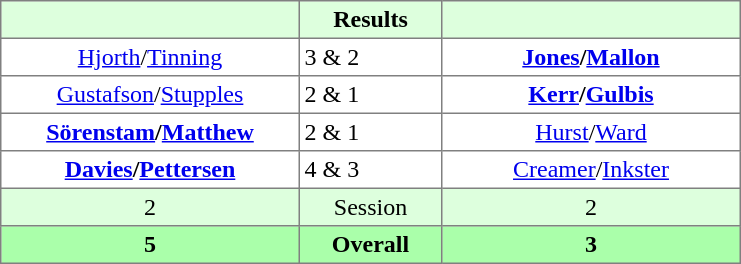<table border="1" cellpadding="3" style="border-collapse:collapse; text-align:center;">
<tr style="background:#dfd;">
<th style="width:12em;"></th>
<th style="width:5.5em;">Results</th>
<th style="width:12em;"></th>
</tr>
<tr>
<td><a href='#'>Hjorth</a>/<a href='#'>Tinning</a></td>
<td align=left> 3 & 2</td>
<td><strong><a href='#'>Jones</a>/<a href='#'>Mallon</a></strong></td>
</tr>
<tr>
<td><a href='#'>Gustafson</a>/<a href='#'>Stupples</a></td>
<td align=left> 2 & 1</td>
<td><strong><a href='#'>Kerr</a>/<a href='#'>Gulbis</a></strong></td>
</tr>
<tr>
<td><strong><a href='#'>Sörenstam</a>/<a href='#'>Matthew</a></strong></td>
<td align=left> 2 & 1</td>
<td><a href='#'>Hurst</a>/<a href='#'>Ward</a></td>
</tr>
<tr>
<td><strong><a href='#'>Davies</a>/<a href='#'>Pettersen</a></strong></td>
<td align=left> 4 & 3</td>
<td><a href='#'>Creamer</a>/<a href='#'>Inkster</a></td>
</tr>
<tr style="background:#dfd;">
<td>2</td>
<td>Session</td>
<td>2</td>
</tr>
<tr style="background:#afa;">
<th>5</th>
<th>Overall</th>
<th>3</th>
</tr>
</table>
